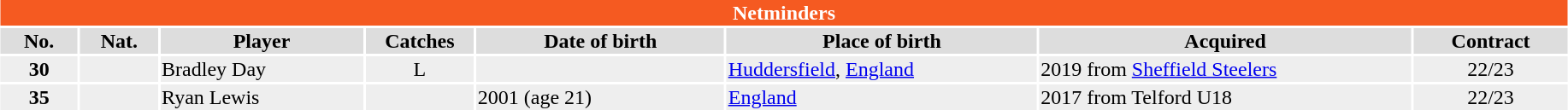<table class="toccolours"  style="width:97%; clear:both; margin:1.5em auto; text-align:center;">
<tr>
<th colspan="11" style="background:#f55a21; color:white;">Netminders</th>
</tr>
<tr style="background:#ddd;">
<th width=5%>No.</th>
<th width=5%>Nat.</th>
<th !width=22%>Player</th>
<th width=7%>Catches</th>
<th width=16%>Date of birth</th>
<th width=20%>Place of birth</th>
<th width=24%>Acquired</th>
<td><strong>Contract</strong></td>
</tr>
<tr style="background:#eee;">
<td><strong>30</strong></td>
<td></td>
<td align="left">Bradley Day</td>
<td>L</td>
<td align="left"></td>
<td align="left"><a href='#'>Huddersfield</a>, <a href='#'>England</a></td>
<td align="left">2019 from <a href='#'>Sheffield Steelers</a></td>
<td>22/23</td>
</tr>
<tr style="background:#eee;">
<td><strong>35</strong></td>
<td></td>
<td align="left">Ryan Lewis</td>
<td></td>
<td align="left">2001 (age 21)</td>
<td align="left"><a href='#'>England</a></td>
<td align="left">2017 from Telford U18</td>
<td>22/23</td>
</tr>
</table>
